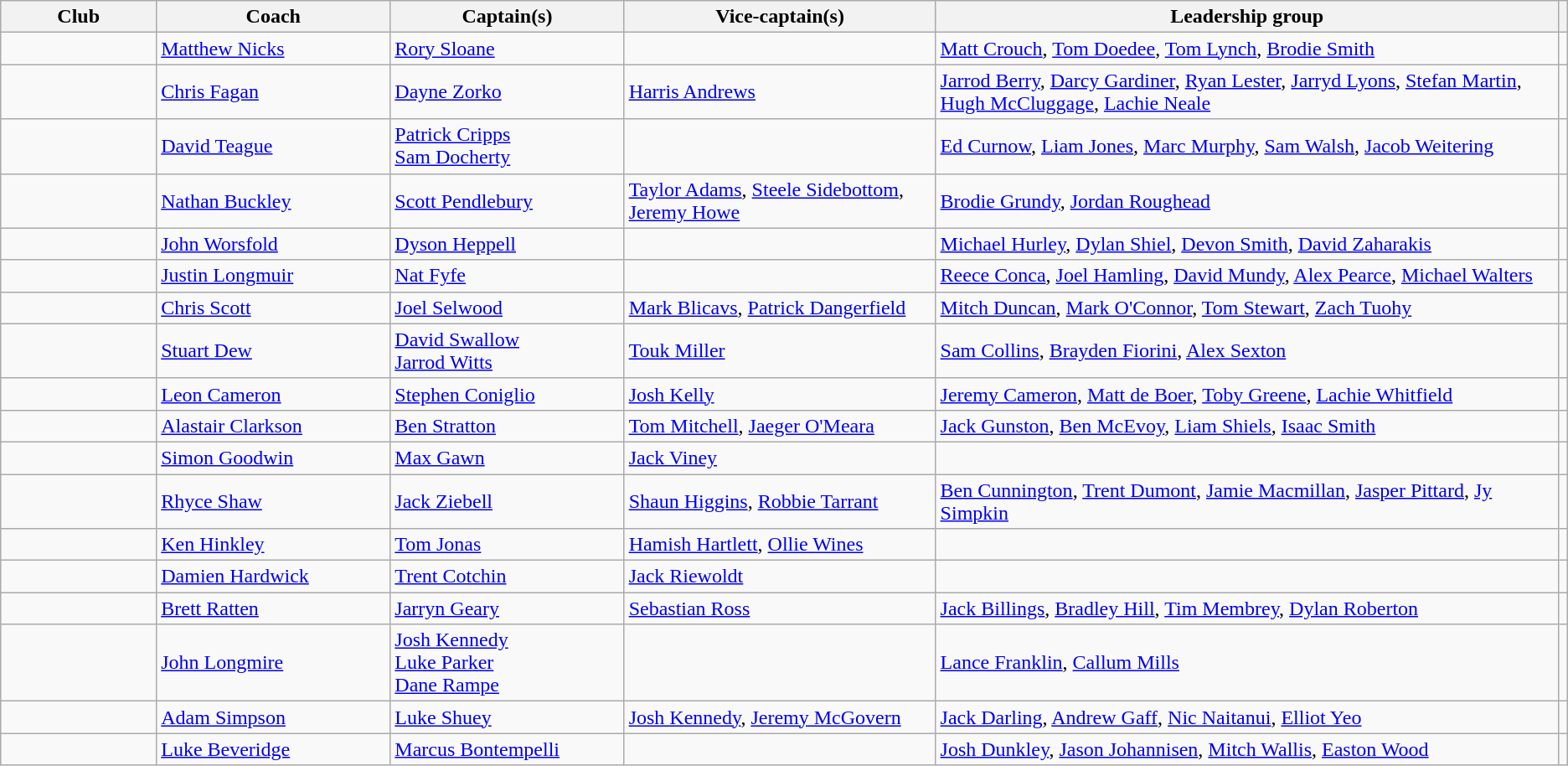<table class="wikitable" style="font-size:100%;">
<tr>
<th width=10%>Club</th>
<th width=15%>Coach</th>
<th width=15%>Captain(s)</th>
<th width=20%>Vice-captain(s)</th>
<th width=40%>Leadership group</th>
<th></th>
</tr>
<tr>
<td></td>
<td><a href='#'>Matthew Nicks</a></td>
<td><a href='#'>Rory Sloane</a></td>
<td></td>
<td><a href='#'>Matt Crouch</a>, <a href='#'>Tom Doedee</a>, <a href='#'>Tom Lynch</a>, <a href='#'>Brodie Smith</a></td>
<td></td>
</tr>
<tr>
<td></td>
<td><a href='#'>Chris Fagan</a></td>
<td><a href='#'>Dayne Zorko</a></td>
<td><a href='#'>Harris Andrews</a></td>
<td><a href='#'>Jarrod Berry</a>, <a href='#'>Darcy Gardiner</a>, <a href='#'>Ryan Lester</a>, <a href='#'>Jarryd Lyons</a>, <a href='#'>Stefan Martin</a>,  <a href='#'>Hugh McCluggage</a>, <a href='#'>Lachie Neale</a></td>
<td></td>
</tr>
<tr>
<td></td>
<td><a href='#'>David Teague</a></td>
<td><a href='#'>Patrick Cripps</a><br><a href='#'>Sam Docherty</a></td>
<td></td>
<td><a href='#'>Ed Curnow</a>, <a href='#'>Liam Jones</a>, <a href='#'>Marc Murphy</a>, <a href='#'>Sam Walsh</a>, <a href='#'>Jacob Weitering</a></td>
<td></td>
</tr>
<tr>
<td></td>
<td><a href='#'>Nathan Buckley</a></td>
<td><a href='#'>Scott Pendlebury</a></td>
<td><a href='#'>Taylor Adams</a>, <a href='#'>Steele Sidebottom</a>, <a href='#'>Jeremy Howe</a></td>
<td><a href='#'>Brodie Grundy</a>, <a href='#'>Jordan Roughead</a></td>
<td></td>
</tr>
<tr>
<td></td>
<td><a href='#'>John Worsfold</a></td>
<td><a href='#'>Dyson Heppell</a></td>
<td></td>
<td><a href='#'>Michael Hurley</a>, <a href='#'>Dylan Shiel</a>, <a href='#'>Devon Smith</a>, <a href='#'>David Zaharakis</a></td>
<td></td>
</tr>
<tr>
<td></td>
<td><a href='#'>Justin Longmuir</a></td>
<td><a href='#'>Nat Fyfe</a></td>
<td></td>
<td><a href='#'>Reece Conca</a>, <a href='#'>Joel Hamling</a>, <a href='#'>David Mundy</a>, <a href='#'>Alex Pearce</a>, <a href='#'>Michael Walters</a></td>
<td></td>
</tr>
<tr>
<td></td>
<td><a href='#'>Chris Scott</a></td>
<td><a href='#'>Joel Selwood</a></td>
<td><a href='#'>Mark Blicavs</a>, <a href='#'>Patrick Dangerfield</a></td>
<td><a href='#'>Mitch Duncan</a>, <a href='#'>Mark O'Connor</a>, <a href='#'>Tom Stewart</a>, <a href='#'>Zach Tuohy</a></td>
<td></td>
</tr>
<tr>
<td></td>
<td><a href='#'>Stuart Dew</a></td>
<td><a href='#'>David Swallow</a><br><a href='#'>Jarrod Witts</a></td>
<td><a href='#'>Touk Miller</a></td>
<td><a href='#'>Sam Collins</a>, <a href='#'>Brayden Fiorini</a>, <a href='#'>Alex Sexton</a></td>
<td></td>
</tr>
<tr>
<td></td>
<td><a href='#'>Leon Cameron</a></td>
<td><a href='#'>Stephen Coniglio</a></td>
<td><a href='#'>Josh Kelly</a></td>
<td><a href='#'>Jeremy Cameron</a>, <a href='#'>Matt de Boer</a>, <a href='#'>Toby Greene</a>, <a href='#'>Lachie Whitfield</a></td>
<td></td>
</tr>
<tr>
<td></td>
<td><a href='#'>Alastair Clarkson</a></td>
<td><a href='#'>Ben Stratton</a></td>
<td><a href='#'>Tom Mitchell</a>, <a href='#'>Jaeger O'Meara</a></td>
<td><a href='#'>Jack Gunston</a>, <a href='#'>Ben McEvoy</a>, <a href='#'>Liam Shiels</a>, <a href='#'>Isaac Smith</a></td>
<td></td>
</tr>
<tr>
<td></td>
<td><a href='#'>Simon Goodwin</a></td>
<td><a href='#'>Max Gawn</a></td>
<td><a href='#'>Jack Viney</a></td>
<td></td>
<td></td>
</tr>
<tr>
<td></td>
<td><a href='#'>Rhyce Shaw</a></td>
<td><a href='#'>Jack Ziebell</a></td>
<td><a href='#'>Shaun Higgins</a>, <a href='#'>Robbie Tarrant</a></td>
<td><a href='#'>Ben Cunnington</a>, <a href='#'>Trent Dumont</a>, <a href='#'>Jamie Macmillan</a>, <a href='#'>Jasper Pittard</a>, <a href='#'>Jy Simpkin</a></td>
<td></td>
</tr>
<tr>
<td></td>
<td><a href='#'>Ken Hinkley</a></td>
<td><a href='#'>Tom Jonas</a></td>
<td><a href='#'>Hamish Hartlett</a>, <a href='#'>Ollie Wines</a></td>
<td></td>
<td></td>
</tr>
<tr>
<td></td>
<td><a href='#'>Damien Hardwick</a></td>
<td><a href='#'>Trent Cotchin</a></td>
<td><a href='#'>Jack Riewoldt</a></td>
<td></td>
<td></td>
</tr>
<tr>
<td></td>
<td><a href='#'>Brett Ratten</a></td>
<td><a href='#'>Jarryn Geary</a></td>
<td><a href='#'>Sebastian Ross</a></td>
<td><a href='#'>Jack Billings</a>, <a href='#'>Bradley Hill</a>, <a href='#'>Tim Membrey</a>, <a href='#'>Dylan Roberton</a></td>
<td></td>
</tr>
<tr>
<td></td>
<td><a href='#'>John Longmire</a></td>
<td><a href='#'>Josh Kennedy</a><br><a href='#'>Luke Parker</a><br><a href='#'>Dane Rampe</a></td>
<td></td>
<td><a href='#'>Lance Franklin</a>, <a href='#'>Callum Mills</a></td>
<td></td>
</tr>
<tr>
<td></td>
<td><a href='#'>Adam Simpson</a></td>
<td><a href='#'>Luke Shuey</a></td>
<td><a href='#'>Josh Kennedy</a>, <a href='#'>Jeremy McGovern</a></td>
<td><a href='#'>Jack Darling</a>, <a href='#'>Andrew Gaff</a>, <a href='#'>Nic Naitanui</a>, <a href='#'>Elliot Yeo</a></td>
<td></td>
</tr>
<tr>
<td></td>
<td><a href='#'>Luke Beveridge</a></td>
<td><a href='#'>Marcus Bontempelli</a></td>
<td></td>
<td><a href='#'>Josh Dunkley</a>, <a href='#'>Jason Johannisen</a>, <a href='#'>Mitch Wallis</a>, <a href='#'>Easton Wood</a></td>
<td></td>
</tr>
</table>
